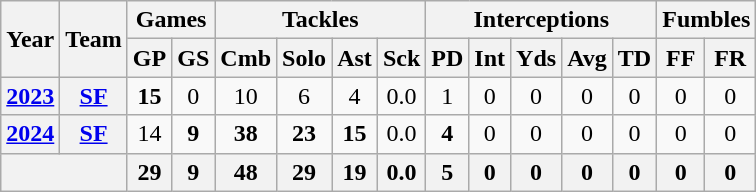<table class="wikitable" style="text-align:center;">
<tr>
<th rowspan="2">Year</th>
<th rowspan="2">Team</th>
<th colspan="2">Games</th>
<th colspan="4">Tackles</th>
<th colspan="5">Interceptions</th>
<th colspan="2">Fumbles</th>
</tr>
<tr>
<th>GP</th>
<th>GS</th>
<th>Cmb</th>
<th>Solo</th>
<th>Ast</th>
<th>Sck</th>
<th>PD</th>
<th>Int</th>
<th>Yds</th>
<th>Avg</th>
<th>TD</th>
<th>FF</th>
<th>FR</th>
</tr>
<tr>
<th><a href='#'>2023</a></th>
<th><a href='#'>SF</a></th>
<td><strong>15</strong></td>
<td>0</td>
<td>10</td>
<td>6</td>
<td>4</td>
<td>0.0</td>
<td>1</td>
<td>0</td>
<td>0</td>
<td>0</td>
<td>0</td>
<td>0</td>
<td>0</td>
</tr>
<tr>
<th><a href='#'>2024</a></th>
<th><a href='#'>SF</a></th>
<td>14</td>
<td><strong>9</strong></td>
<td><strong>38</strong></td>
<td><strong>23</strong></td>
<td><strong>15</strong></td>
<td>0.0</td>
<td><strong>4</strong></td>
<td>0</td>
<td>0</td>
<td>0</td>
<td>0</td>
<td>0</td>
<td>0</td>
</tr>
<tr>
<th colspan="2"></th>
<th>29</th>
<th>9</th>
<th>48</th>
<th>29</th>
<th>19</th>
<th>0.0</th>
<th>5</th>
<th>0</th>
<th>0</th>
<th>0</th>
<th>0</th>
<th>0</th>
<th>0</th>
</tr>
</table>
